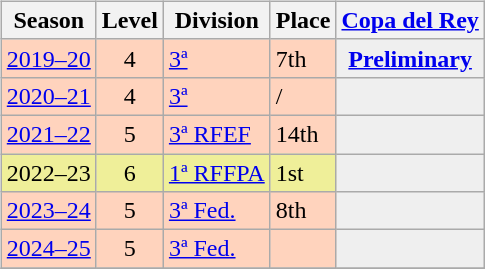<table>
<tr>
<td valign="top" width=0%><br><table class="wikitable">
<tr style="background:#f0f6fa;">
<th>Season</th>
<th>Level</th>
<th>Division</th>
<th>Place</th>
<th><a href='#'>Copa del Rey</a></th>
</tr>
<tr>
<td style="background:#FFD3BD;"><a href='#'>2019–20</a></td>
<td style="background:#FFD3BD;" align="center">4</td>
<td style="background:#FFD3BD;"><a href='#'>3ª</a></td>
<td style="background:#FFD3BD;">7th</td>
<th style="background:#efefef;"><a href='#'>Preliminary</a></th>
</tr>
<tr>
<td style="background:#FFD3BD;"><a href='#'>2020–21</a></td>
<td style="background:#FFD3BD;" align="center">4</td>
<td style="background:#FFD3BD;"><a href='#'>3ª</a></td>
<td style="background:#FFD3BD;"> / </td>
<th style="background:#efefef;"></th>
</tr>
<tr>
<td style="background:#FFD3BD;"><a href='#'>2021–22</a></td>
<td style="background:#FFD3BD;" align="center">5</td>
<td style="background:#FFD3BD;"><a href='#'>3ª RFEF</a></td>
<td style="background:#FFD3BD;">14th</td>
<th style="background:#efefef;"></th>
</tr>
<tr>
<td style="background:#EFEF99;">2022–23</td>
<td style="background:#EFEF99;" align="center">6</td>
<td style="background:#EFEF99;"><a href='#'>1ª RFFPA</a></td>
<td style="background:#EFEF99;">1st</td>
<th style="background:#efefef;"></th>
</tr>
<tr>
<td style="background:#FFD3BD;"><a href='#'>2023–24</a></td>
<td style="background:#FFD3BD;" align="center">5</td>
<td style="background:#FFD3BD;"><a href='#'>3ª Fed.</a></td>
<td style="background:#FFD3BD;">8th</td>
<th style="background:#efefef;"></th>
</tr>
<tr>
<td style="background:#FFD3BD;"><a href='#'>2024–25</a></td>
<td style="background:#FFD3BD;" align="center">5</td>
<td style="background:#FFD3BD;"><a href='#'>3ª Fed.</a></td>
<td style="background:#FFD3BD;"></td>
<th style="background:#efefef;"></th>
</tr>
<tr>
</tr>
</table>
</td>
</tr>
</table>
